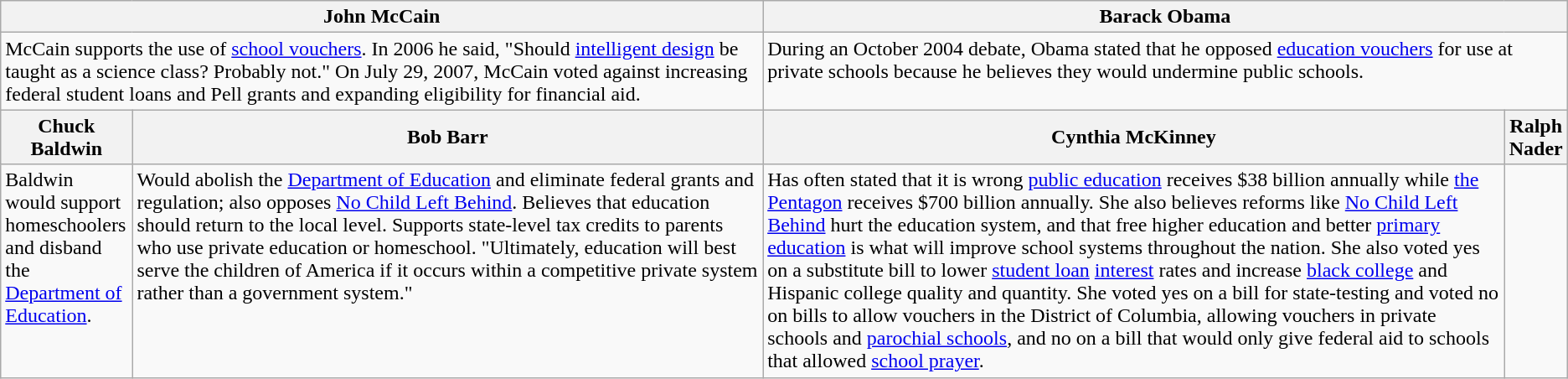<table class="wikitable">
<tr>
<th colspan="2">John McCain</th>
<th colspan="2">Barack Obama</th>
</tr>
<tr valign="top">
<td colspan="2" width="50%">McCain supports the use of <a href='#'>school vouchers</a>.  In 2006 he said, "Should <a href='#'>intelligent design</a> be taught as a science class? Probably not." On July 29, 2007, McCain voted against increasing federal student loans and Pell grants and expanding eligibility for financial aid.</td>
<td colspan="2" width="50%">During an October 2004 debate, Obama stated that he opposed <a href='#'>education vouchers</a> for use at private schools because he believes they would undermine public schools.</td>
</tr>
<tr>
<th>Chuck Baldwin</th>
<th>Bob Barr</th>
<th>Cynthia McKinney</th>
<th>Ralph Nader</th>
</tr>
<tr valign="top">
<td>Baldwin would support homeschoolers and disband the <a href='#'>Department of Education</a>.</td>
<td>Would abolish the <a href='#'>Department of Education</a> and eliminate federal grants and regulation; also opposes <a href='#'>No Child Left Behind</a>. Believes that education should return to the local level. Supports state-level tax credits to parents who use private education or homeschool. "Ultimately, education will best serve the children of America if it occurs within a competitive private system rather than a government system."</td>
<td>Has often stated that it is wrong <a href='#'>public education</a> receives $38 billion annually while <a href='#'>the Pentagon</a> receives $700 billion annually. She also believes reforms like <a href='#'>No Child Left Behind</a> hurt the education system, and that free higher education and better <a href='#'>primary education</a> is what will improve school systems throughout the nation. She also voted yes on a substitute bill to lower <a href='#'>student loan</a> <a href='#'>interest</a> rates and increase <a href='#'>black college</a> and Hispanic college quality and quantity. She voted yes on a bill for state-testing and voted no on bills to allow vouchers in the District of Columbia, allowing vouchers in private schools and <a href='#'>parochial schools</a>, and no on a bill that would only give federal aid to schools that allowed <a href='#'>school prayer</a>.</td>
<td></td>
</tr>
</table>
